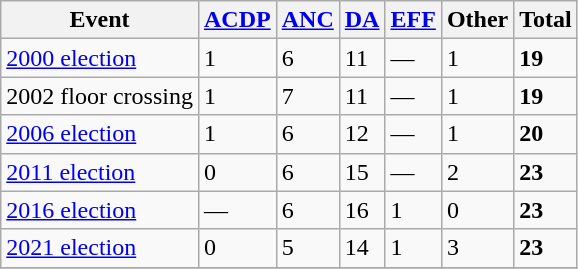<table class="wikitable">
<tr>
<th>Event</th>
<th><a href='#'>ACDP</a></th>
<th><a href='#'>ANC</a></th>
<th><a href='#'>DA</a></th>
<th><a href='#'>EFF</a></th>
<th>Other</th>
<th>Total</th>
</tr>
<tr>
<td><a href='#'>2000 election</a></td>
<td>1</td>
<td>6</td>
<td>11</td>
<td>—</td>
<td>1</td>
<td><strong>19</strong></td>
</tr>
<tr>
<td>2002 floor crossing</td>
<td>1</td>
<td>7</td>
<td>11</td>
<td>—</td>
<td>1</td>
<td><strong>19</strong></td>
</tr>
<tr>
<td><a href='#'>2006 election</a></td>
<td>1</td>
<td>6</td>
<td>12</td>
<td>—</td>
<td>1</td>
<td><strong>20</strong></td>
</tr>
<tr>
<td><a href='#'>2011 election</a></td>
<td>0</td>
<td>6</td>
<td>15</td>
<td>—</td>
<td>2</td>
<td><strong>23</strong></td>
</tr>
<tr>
<td><a href='#'>2016 election</a></td>
<td>—</td>
<td>6</td>
<td>16</td>
<td>1</td>
<td>0</td>
<td><strong>23</strong></td>
</tr>
<tr>
<td><a href='#'>2021 election</a></td>
<td>0</td>
<td>5</td>
<td>14</td>
<td>1</td>
<td>3</td>
<td><strong>23</strong></td>
</tr>
<tr>
</tr>
</table>
